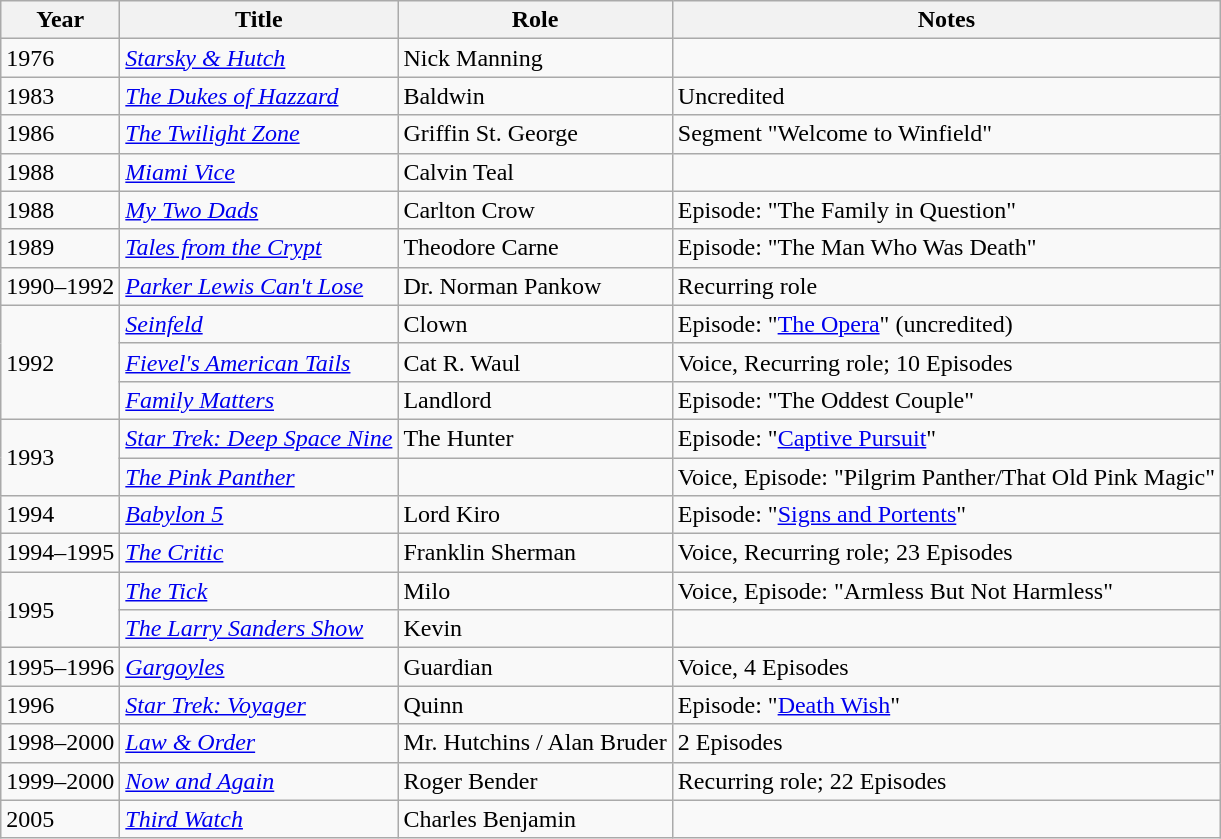<table class="wikitable sortable plainrowheaders" style="white-space:nowrap">
<tr>
<th>Year</th>
<th>Title</th>
<th>Role</th>
<th>Notes</th>
</tr>
<tr>
<td>1976</td>
<td><em><a href='#'>Starsky & Hutch</a></em></td>
<td>Nick Manning</td>
<td></td>
</tr>
<tr>
<td>1983</td>
<td><em><a href='#'>The Dukes of Hazzard</a></em></td>
<td>Baldwin</td>
<td>Uncredited</td>
</tr>
<tr>
<td>1986</td>
<td><em><a href='#'>The Twilight Zone</a></em></td>
<td>Griffin St. George</td>
<td>Segment "Welcome to Winfield"</td>
</tr>
<tr>
<td>1988</td>
<td><em><a href='#'>Miami Vice</a></em></td>
<td>Calvin Teal</td>
<td></td>
</tr>
<tr>
<td>1988</td>
<td><em><a href='#'>My Two Dads</a></em></td>
<td>Carlton Crow</td>
<td>Episode: "The Family in Question"</td>
</tr>
<tr>
<td>1989</td>
<td><em><a href='#'>Tales from the Crypt</a></em></td>
<td>Theodore Carne</td>
<td>Episode: "The Man Who Was Death"</td>
</tr>
<tr>
<td>1990–1992</td>
<td><em><a href='#'>Parker Lewis Can't Lose</a></em></td>
<td>Dr. Norman Pankow</td>
<td>Recurring role</td>
</tr>
<tr>
<td rowspan=3>1992</td>
<td><em><a href='#'>Seinfeld</a></em></td>
<td>Clown</td>
<td>Episode: "<a href='#'>The Opera</a>" (uncredited)</td>
</tr>
<tr>
<td><em><a href='#'>Fievel's American Tails</a></em></td>
<td>Cat R. Waul</td>
<td>Voice, Recurring role; 10 Episodes</td>
</tr>
<tr>
<td><em><a href='#'>Family Matters</a></em></td>
<td>Landlord</td>
<td>Episode: "The Oddest Couple"</td>
</tr>
<tr>
<td rowspan=2>1993</td>
<td><em><a href='#'>Star Trek: Deep Space Nine</a></em></td>
<td>The Hunter</td>
<td>Episode: "<a href='#'>Captive Pursuit</a>"</td>
</tr>
<tr>
<td><em><a href='#'>The Pink Panther</a></em></td>
<td></td>
<td>Voice, Episode: "Pilgrim Panther/That Old Pink Magic"</td>
</tr>
<tr>
<td>1994</td>
<td><em><a href='#'>Babylon 5</a></em></td>
<td>Lord Kiro</td>
<td>Episode: "<a href='#'>Signs and Portents</a>"</td>
</tr>
<tr>
<td>1994–1995</td>
<td><em><a href='#'>The Critic</a></em></td>
<td>Franklin Sherman</td>
<td>Voice, Recurring role; 23 Episodes</td>
</tr>
<tr>
<td rowspan=2>1995</td>
<td><em><a href='#'>The Tick</a></em></td>
<td>Milo</td>
<td>Voice, Episode: "Armless But Not Harmless"</td>
</tr>
<tr>
<td><em><a href='#'>The Larry Sanders Show</a></em></td>
<td>Kevin</td>
<td></td>
</tr>
<tr>
<td>1995–1996</td>
<td><em><a href='#'>Gargoyles</a></em></td>
<td>Guardian</td>
<td>Voice, 4 Episodes</td>
</tr>
<tr>
<td>1996</td>
<td><em><a href='#'>Star Trek: Voyager</a></em></td>
<td>Quinn</td>
<td>Episode: "<a href='#'>Death Wish</a>"</td>
</tr>
<tr>
<td>1998–2000</td>
<td><em><a href='#'>Law & Order</a></em></td>
<td>Mr. Hutchins / Alan Bruder</td>
<td>2 Episodes</td>
</tr>
<tr>
<td>1999–2000</td>
<td><em><a href='#'>Now and Again</a></em></td>
<td>Roger Bender</td>
<td>Recurring role; 22 Episodes</td>
</tr>
<tr>
<td>2005</td>
<td><em><a href='#'>Third Watch</a></em></td>
<td>Charles Benjamin</td>
<td></td>
</tr>
</table>
